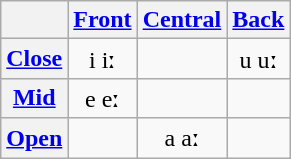<table class="wikitable IPA" style="text-align: center;">
<tr>
<th></th>
<th><a href='#'>Front</a></th>
<th><a href='#'>Central</a></th>
<th><a href='#'>Back</a></th>
</tr>
<tr>
<th><a href='#'>Close</a></th>
<td>i iː</td>
<td></td>
<td>u uː</td>
</tr>
<tr>
<th><a href='#'>Mid</a></th>
<td>e eː</td>
<td></td>
<td></td>
</tr>
<tr>
<th><a href='#'>Open</a></th>
<td></td>
<td>a aː</td>
<td></td>
</tr>
</table>
